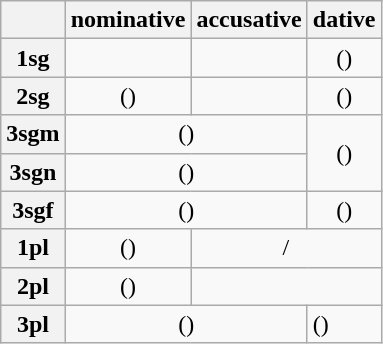<table class="wikitable">
<tr>
<th></th>
<th align="center">nominative</th>
<th align="center">accusative</th>
<th align="center">dative</th>
</tr>
<tr>
<th>1sg</th>
<td align="center"></td>
<td align="center"></td>
<td align="center"> ()</td>
</tr>
<tr>
<th>2sg</th>
<td align="center"> ()</td>
<td align="center"></td>
<td align="center"> ()</td>
</tr>
<tr>
<th>3sgm</th>
<td colspan="2" align="center"> ()</td>
<td rowspan="2" align="center"> ()</td>
</tr>
<tr>
<th>3sgn</th>
<td colspan="2" align="center"> ()</td>
</tr>
<tr>
<th>3sgf</th>
<td colspan="2" align="center"> ()</td>
<td align="center"> ()</td>
</tr>
<tr>
<th>1pl</th>
<td align="center"> ()</td>
<td colspan="2" align="center"> / </td>
</tr>
<tr>
<th>2pl</th>
<td align="center"> ()</td>
<td colspan="2" align="center"></td>
</tr>
<tr>
<th>3pl</th>
<td colspan="2" align="center"> ()</td>
<td> ()</td>
</tr>
</table>
